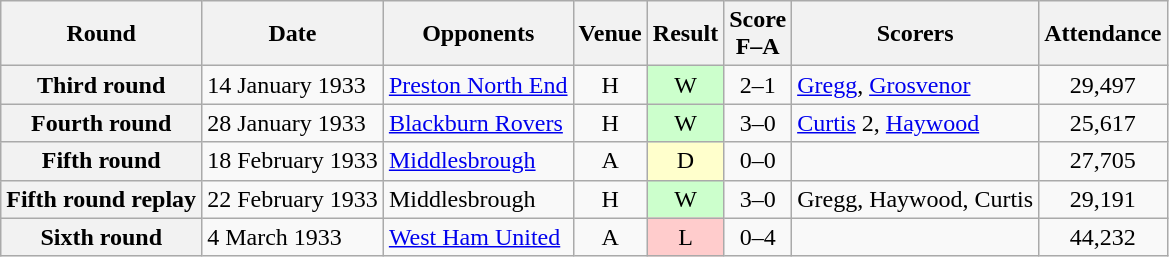<table class="wikitable plainrowheaders" style="text-align:center">
<tr>
<th scope="col">Round</th>
<th scope="col">Date</th>
<th scope="col">Opponents</th>
<th scope="col">Venue</th>
<th scope="col">Result</th>
<th scope="col">Score<br>F–A</th>
<th scope="col">Scorers</th>
<th scope="col">Attendance</th>
</tr>
<tr>
<th scope="row">Third round</th>
<td align="left">14 January 1933</td>
<td align="left"><a href='#'>Preston North End</a></td>
<td>H</td>
<td style=background:#cfc>W</td>
<td>2–1</td>
<td align="left"><a href='#'>Gregg</a>, <a href='#'>Grosvenor</a></td>
<td>29,497</td>
</tr>
<tr>
<th scope="row">Fourth round</th>
<td align="left">28 January 1933</td>
<td align="left"><a href='#'>Blackburn Rovers</a></td>
<td>H</td>
<td style=background:#cfc>W</td>
<td>3–0</td>
<td align="left"><a href='#'>Curtis</a> 2, <a href='#'>Haywood</a></td>
<td>25,617</td>
</tr>
<tr>
<th scope="row">Fifth round</th>
<td align="left">18 February 1933</td>
<td align="left"><a href='#'>Middlesbrough</a></td>
<td>A</td>
<td style=background:#ffc>D</td>
<td>0–0</td>
<td></td>
<td>27,705</td>
</tr>
<tr>
<th scope="row">Fifth round replay</th>
<td align="left">22 February 1933</td>
<td align="left">Middlesbrough</td>
<td>H</td>
<td style=background:#cfc>W</td>
<td>3–0</td>
<td align="left">Gregg, Haywood, Curtis</td>
<td>29,191</td>
</tr>
<tr>
<th scope="row">Sixth round</th>
<td align="left">4 March 1933</td>
<td align="left"><a href='#'>West Ham United</a></td>
<td>A</td>
<td style=background:#fcc>L</td>
<td>0–4</td>
<td></td>
<td>44,232</td>
</tr>
</table>
